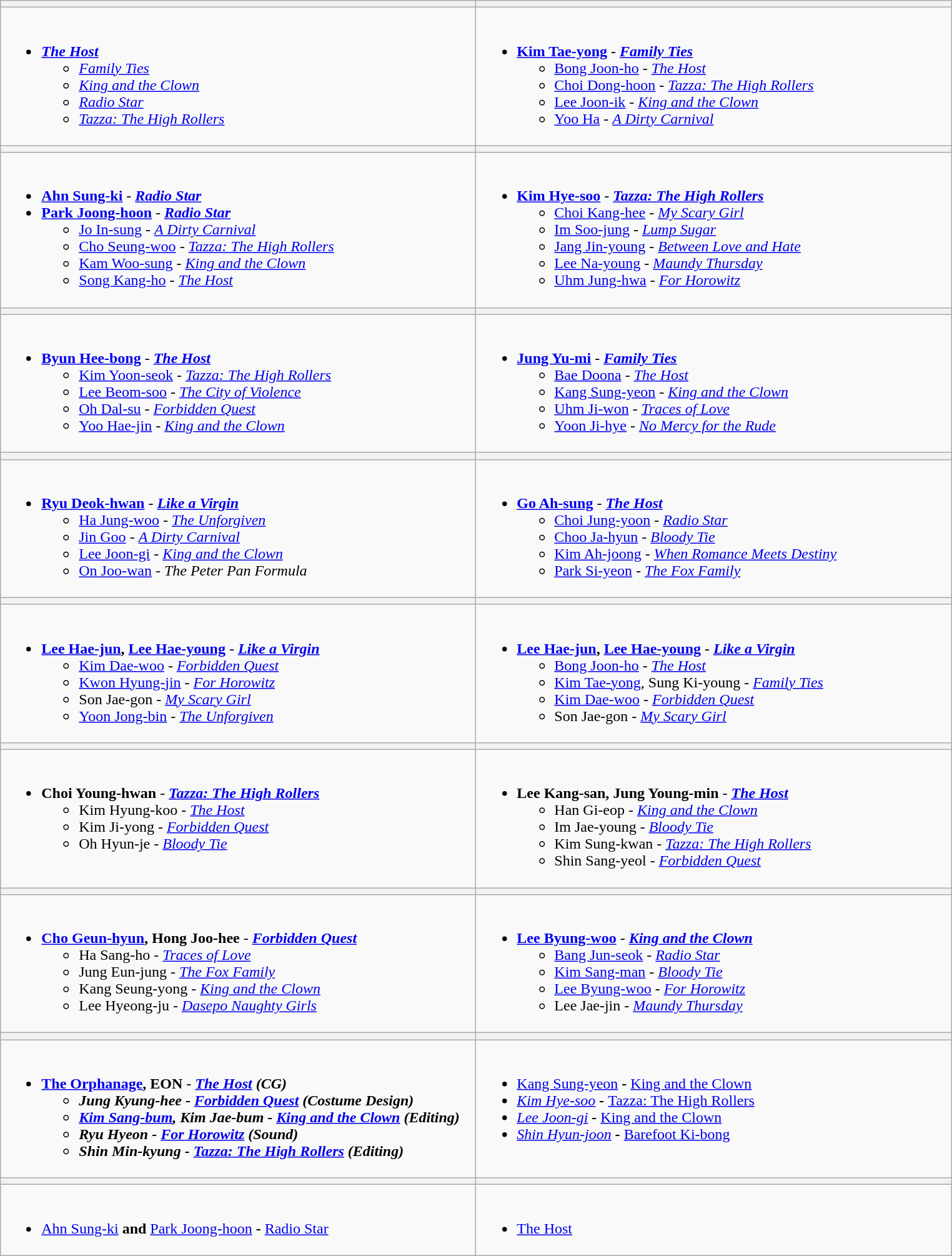<table class=wikitable>
<tr>
<th style="width:500px;"></th>
<th style="width:500px;"></th>
</tr>
<tr>
<td valign="top"><br><ul><li><strong><em><a href='#'>The Host</a></em></strong><ul><li><em><a href='#'>Family Ties</a></em></li><li><em><a href='#'>King and the Clown</a></em></li><li><em><a href='#'>Radio Star</a></em></li><li><em><a href='#'>Tazza: The High Rollers</a></em></li></ul></li></ul></td>
<td valign="top"><br><ul><li><strong><a href='#'>Kim Tae-yong</a></strong> - <strong><em><a href='#'>Family Ties</a></em></strong><ul><li><a href='#'>Bong Joon-ho</a> - <em><a href='#'>The Host</a></em></li><li><a href='#'>Choi Dong-hoon</a> - <em><a href='#'>Tazza: The High Rollers</a></em></li><li><a href='#'>Lee Joon-ik</a> - <em><a href='#'>King and the Clown</a></em></li><li><a href='#'>Yoo Ha</a> - <em><a href='#'>A Dirty Carnival</a></em></li></ul></li></ul></td>
</tr>
<tr>
<th></th>
<th></th>
</tr>
<tr>
<td valign="top"><br><ul><li><strong><a href='#'>Ahn Sung-ki</a></strong> - <strong><em><a href='#'>Radio Star</a></em></strong></li><li><strong><a href='#'>Park Joong-hoon</a></strong> - <strong><em><a href='#'>Radio Star</a></em></strong><ul><li><a href='#'>Jo In-sung</a> - <em><a href='#'>A Dirty Carnival</a></em></li><li><a href='#'>Cho Seung-woo</a> - <em><a href='#'>Tazza: The High Rollers</a></em></li><li><a href='#'>Kam Woo-sung</a> - <em><a href='#'>King and the Clown</a></em></li><li><a href='#'>Song Kang-ho</a> - <em><a href='#'>The Host</a></em></li></ul></li></ul></td>
<td valign="top"><br><ul><li><strong><a href='#'>Kim Hye-soo</a></strong> - <strong><em><a href='#'>Tazza: The High Rollers</a></em></strong><ul><li><a href='#'>Choi Kang-hee</a> - <em><a href='#'>My Scary Girl</a></em></li><li><a href='#'>Im Soo-jung</a> - <em><a href='#'>Lump Sugar</a></em></li><li><a href='#'>Jang Jin-young</a> - <em><a href='#'>Between Love and Hate</a></em></li><li><a href='#'>Lee Na-young</a> - <em><a href='#'>Maundy Thursday</a></em></li><li><a href='#'>Uhm Jung-hwa</a> - <em><a href='#'>For Horowitz</a></em></li></ul></li></ul></td>
</tr>
<tr>
<th></th>
<th></th>
</tr>
<tr>
<td valign="top"><br><ul><li><strong><a href='#'>Byun Hee-bong</a></strong> - <strong><em><a href='#'>The Host</a></em></strong><ul><li><a href='#'>Kim Yoon-seok</a> - <em><a href='#'>Tazza: The High Rollers</a></em></li><li><a href='#'>Lee Beom-soo</a> - <em><a href='#'>The City of Violence</a></em></li><li><a href='#'>Oh Dal-su</a> - <em><a href='#'>Forbidden Quest</a></em></li><li><a href='#'>Yoo Hae-jin</a> - <em><a href='#'>King and the Clown</a></em></li></ul></li></ul></td>
<td valign="top"><br><ul><li><strong><a href='#'>Jung Yu-mi</a></strong> - <strong><em><a href='#'>Family Ties</a></em></strong><ul><li><a href='#'>Bae Doona</a> - <em><a href='#'>The Host</a></em></li><li><a href='#'>Kang Sung-yeon</a> - <em><a href='#'>King and the Clown</a></em></li><li><a href='#'>Uhm Ji-won</a> - <em><a href='#'>Traces of Love</a></em></li><li><a href='#'>Yoon Ji-hye</a> - <em><a href='#'>No Mercy for the Rude</a></em></li></ul></li></ul></td>
</tr>
<tr>
<th></th>
<th></th>
</tr>
<tr>
<td valign="top"><br><ul><li><strong><a href='#'>Ryu Deok-hwan</a></strong> - <strong><em><a href='#'>Like a Virgin</a></em></strong><ul><li><a href='#'>Ha Jung-woo</a> - <em><a href='#'>The Unforgiven</a></em></li><li><a href='#'>Jin Goo</a> - <em><a href='#'>A Dirty Carnival</a></em></li><li><a href='#'>Lee Joon-gi</a> - <em><a href='#'>King and the Clown</a></em></li><li><a href='#'>On Joo-wan</a> - <em>The Peter Pan Formula</em></li></ul></li></ul></td>
<td valign="top"><br><ul><li><strong><a href='#'>Go Ah-sung</a></strong> - <strong><em><a href='#'>The Host</a></em></strong><ul><li><a href='#'>Choi Jung-yoon</a> - <em><a href='#'>Radio Star</a></em></li><li><a href='#'>Choo Ja-hyun</a> - <em><a href='#'>Bloody Tie</a></em></li><li><a href='#'>Kim Ah-joong</a> - <em><a href='#'>When Romance Meets Destiny</a></em></li><li><a href='#'>Park Si-yeon</a> - <em><a href='#'>The Fox Family</a></em></li></ul></li></ul></td>
</tr>
<tr>
<th></th>
<th></th>
</tr>
<tr>
<td valign="top"><br><ul><li><strong><a href='#'>Lee Hae-jun</a>, <a href='#'>Lee Hae-young</a></strong>  - <strong><em><a href='#'>Like a Virgin</a></em></strong><ul><li><a href='#'>Kim Dae-woo</a> - <em><a href='#'>Forbidden Quest</a></em></li><li><a href='#'>Kwon Hyung-jin</a> - <em><a href='#'>For Horowitz</a></em></li><li>Son Jae-gon  - <em><a href='#'>My Scary Girl</a></em></li><li><a href='#'>Yoon Jong-bin</a> - <em><a href='#'>The Unforgiven</a></em></li></ul></li></ul></td>
<td valign="top"><br><ul><li><strong><a href='#'>Lee Hae-jun</a>, <a href='#'>Lee Hae-young</a></strong> - <strong><em><a href='#'>Like a Virgin</a></em></strong><ul><li><a href='#'>Bong Joon-ho</a> - <em><a href='#'>The Host</a></em></li><li><a href='#'>Kim Tae-yong</a>, Sung Ki-young - <em><a href='#'>Family Ties</a></em></li><li><a href='#'>Kim Dae-woo</a> - <em><a href='#'>Forbidden Quest</a></em></li><li>Son Jae-gon - <em><a href='#'>My Scary Girl</a></em></li></ul></li></ul></td>
</tr>
<tr>
<th></th>
<th></th>
</tr>
<tr>
<td valign="top"><br><ul><li><strong>Choi Young-hwan</strong> - <strong><em><a href='#'>Tazza: The High Rollers</a></em></strong><ul><li>Kim Hyung-koo - <em><a href='#'>The Host</a></em></li><li>Kim Ji-yong - <em><a href='#'>Forbidden Quest</a></em></li><li>Oh Hyun-je - <em><a href='#'>Bloody Tie</a></em></li></ul></li></ul></td>
<td valign="top"><br><ul><li><strong>Lee Kang-san, Jung Young-min</strong> - <strong><em><a href='#'>The Host</a></em></strong><ul><li>Han Gi-eop - <em><a href='#'>King and the Clown</a></em></li><li>Im Jae-young - <em><a href='#'>Bloody Tie</a></em></li><li>Kim Sung-kwan - <em><a href='#'>Tazza: The High Rollers</a></em></li><li>Shin Sang-yeol - <em><a href='#'>Forbidden Quest</a></em></li></ul></li></ul></td>
</tr>
<tr>
<th></th>
<th></th>
</tr>
<tr>
<td valign="top"><br><ul><li><strong><a href='#'>Cho Geun-hyun</a>, Hong Joo-hee</strong> - <strong><em><a href='#'>Forbidden Quest</a></em></strong><ul><li>Ha Sang-ho - <em><a href='#'>Traces of Love</a></em></li><li>Jung Eun-jung - <em><a href='#'>The Fox Family</a></em></li><li>Kang Seung-yong - <em><a href='#'>King and the Clown</a></em></li><li>Lee Hyeong-ju - <em><a href='#'>Dasepo Naughty Girls</a></em></li></ul></li></ul></td>
<td valign="top"><br><ul><li><strong><a href='#'>Lee Byung-woo</a></strong> - <strong><em><a href='#'>King and the Clown</a></em></strong><ul><li><a href='#'>Bang Jun-seok</a> - <em><a href='#'>Radio Star</a></em></li><li><a href='#'>Kim Sang-man</a> - <em><a href='#'>Bloody Tie</a></em></li><li><a href='#'>Lee Byung-woo</a> - <em><a href='#'>For Horowitz</a></em></li><li>Lee Jae-jin - <em><a href='#'>Maundy Thursday</a></em></li></ul></li></ul></td>
</tr>
<tr>
<th></th>
<th></th>
</tr>
<tr>
<td valign="top"><br><ul><li><strong><a href='#'>The Orphanage</a>, EON</strong> - <strong><em><a href='#'>The Host</a><em> (CG)<strong><ul><li>Jung Kyung-hee - </em><a href='#'>Forbidden Quest</a><em> (Costume Design)</li><li><a href='#'>Kim Sang-bum</a>, Kim Jae-bum - </em><a href='#'>King and the Clown</a><em> (Editing)</li><li>Ryu Hyeon - </em><a href='#'>For Horowitz</a><em> (Sound)</li><li>Shin Min-kyung - </em><a href='#'>Tazza: The High Rollers</a><em> (Editing)</li></ul></li></ul></td>
<td valign="top"><br><ul><li></strong><a href='#'>Kang Sung-yeon</a><strong> - </em></strong><a href='#'>King and the Clown</a><strong><em></li><li></strong><a href='#'>Kim Hye-soo</a><strong> - </em></strong><a href='#'>Tazza: The High Rollers</a><strong><em></li><li></strong><a href='#'>Lee Joon-gi</a><strong> - </em></strong><a href='#'>King and the Clown</a><strong><em></li><li></strong><a href='#'>Shin Hyun-joon</a><strong> - </em></strong><a href='#'>Barefoot Ki-bong</a><strong><em></li></ul></td>
</tr>
<tr>
<th></th>
<th></th>
</tr>
<tr>
<td valign="top"><br><ul><li></strong><a href='#'>Ahn Sung-ki</a><strong> and </strong><a href='#'>Park Joong-hoon</a><strong> - </em></strong><a href='#'>Radio Star</a><strong><em></li></ul></td>
<td valign="top"><br><ul><li></em></strong><a href='#'>The Host</a><strong><em></li></ul></td>
</tr>
</table>
